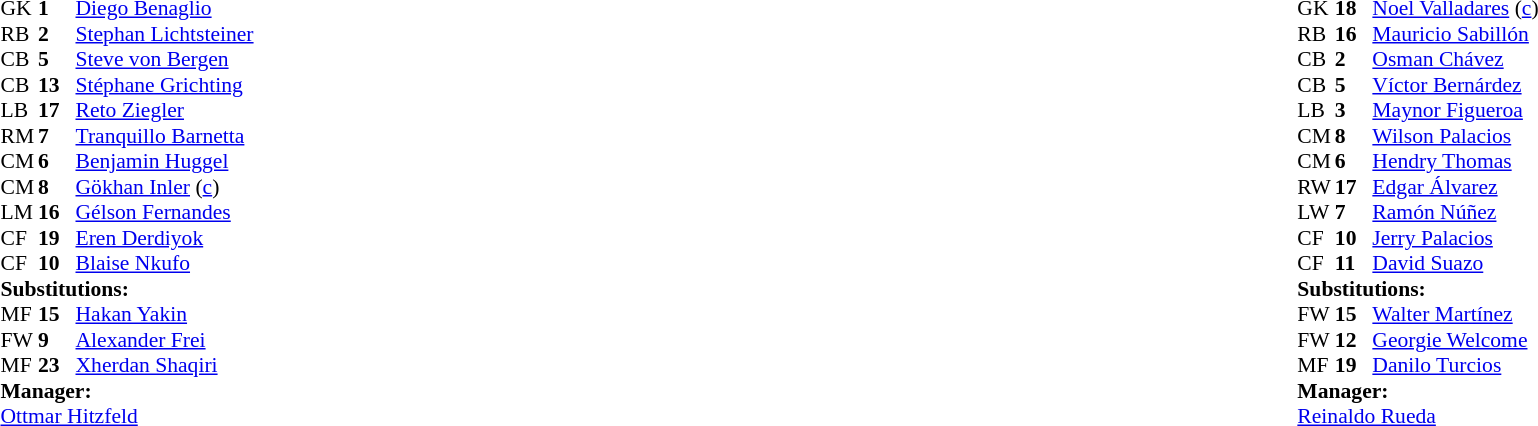<table width="100%">
<tr>
<td valign="top" width="40%"><br><table style="font-size: 90%" cellspacing="0" cellpadding="0">
<tr>
<th width=25></th>
<th width=25></th>
</tr>
<tr>
<td>GK</td>
<td><strong>1</strong></td>
<td><a href='#'>Diego Benaglio</a></td>
</tr>
<tr>
<td>RB</td>
<td><strong>2</strong></td>
<td><a href='#'>Stephan Lichtsteiner</a></td>
</tr>
<tr>
<td>CB</td>
<td><strong>5</strong></td>
<td><a href='#'>Steve von Bergen</a></td>
</tr>
<tr>
<td>CB</td>
<td><strong>13</strong></td>
<td><a href='#'>Stéphane Grichting</a></td>
</tr>
<tr>
<td>LB</td>
<td><strong>17</strong></td>
<td><a href='#'>Reto Ziegler</a></td>
</tr>
<tr>
<td>RM</td>
<td><strong>7</strong></td>
<td><a href='#'>Tranquillo Barnetta</a></td>
</tr>
<tr>
<td>CM</td>
<td><strong>6</strong></td>
<td><a href='#'>Benjamin Huggel</a></td>
<td></td>
<td></td>
</tr>
<tr>
<td>CM</td>
<td><strong>8</strong></td>
<td><a href='#'>Gökhan Inler</a> (<a href='#'>c</a>)</td>
</tr>
<tr>
<td>LM</td>
<td><strong>16</strong></td>
<td><a href='#'>Gélson Fernandes</a></td>
<td></td>
<td></td>
</tr>
<tr>
<td>CF</td>
<td><strong>19</strong></td>
<td><a href='#'>Eren Derdiyok</a></td>
</tr>
<tr>
<td>CF</td>
<td><strong>10</strong></td>
<td><a href='#'>Blaise Nkufo</a></td>
<td></td>
<td></td>
</tr>
<tr>
<td colspan=3><strong>Substitutions:</strong></td>
</tr>
<tr>
<td>MF</td>
<td><strong>15</strong></td>
<td><a href='#'>Hakan Yakin</a></td>
<td></td>
<td></td>
</tr>
<tr>
<td>FW</td>
<td><strong>9</strong></td>
<td><a href='#'>Alexander Frei</a></td>
<td></td>
<td></td>
</tr>
<tr>
<td>MF</td>
<td><strong>23</strong></td>
<td><a href='#'>Xherdan Shaqiri</a></td>
<td></td>
<td></td>
</tr>
<tr>
<td colspan=3><strong>Manager:</strong></td>
</tr>
<tr>
<td colspan=4> <a href='#'>Ottmar Hitzfeld</a></td>
</tr>
</table>
</td>
<td valign="top"></td>
<td valign="top" width="50%"><br><table style="font-size: 90%" cellspacing="0" cellpadding="0" align="center">
<tr>
<th width="25"></th>
<th width="25"></th>
</tr>
<tr>
<td>GK</td>
<td><strong>18</strong></td>
<td><a href='#'>Noel Valladares</a> (<a href='#'>c</a>)</td>
</tr>
<tr>
<td>RB</td>
<td><strong>16</strong></td>
<td><a href='#'>Mauricio Sabillón</a></td>
</tr>
<tr>
<td>CB</td>
<td><strong>2</strong></td>
<td><a href='#'>Osman Chávez</a></td>
<td></td>
</tr>
<tr>
<td>CB</td>
<td><strong>5</strong></td>
<td><a href='#'>Víctor Bernárdez</a></td>
</tr>
<tr>
<td>LB</td>
<td><strong>3</strong></td>
<td><a href='#'>Maynor Figueroa</a></td>
</tr>
<tr>
<td>CM</td>
<td><strong>8</strong></td>
<td><a href='#'>Wilson Palacios</a></td>
<td></td>
</tr>
<tr>
<td>CM</td>
<td><strong>6</strong></td>
<td><a href='#'>Hendry Thomas</a></td>
<td></td>
</tr>
<tr>
<td>RW</td>
<td><strong>17</strong></td>
<td><a href='#'>Edgar Álvarez</a></td>
</tr>
<tr>
<td>LW</td>
<td><strong>7</strong></td>
<td><a href='#'>Ramón Núñez</a></td>
<td></td>
<td></td>
</tr>
<tr>
<td>CF</td>
<td><strong>10</strong></td>
<td><a href='#'>Jerry Palacios</a></td>
<td></td>
<td></td>
</tr>
<tr>
<td>CF</td>
<td><strong>11</strong></td>
<td><a href='#'>David Suazo</a></td>
<td></td>
<td></td>
</tr>
<tr>
<td colspan=3><strong>Substitutions:</strong></td>
</tr>
<tr>
<td>FW</td>
<td><strong>15</strong></td>
<td><a href='#'>Walter Martínez</a></td>
<td></td>
<td></td>
</tr>
<tr>
<td>FW</td>
<td><strong>12</strong></td>
<td><a href='#'>Georgie Welcome</a></td>
<td></td>
<td></td>
</tr>
<tr>
<td>MF</td>
<td><strong>19</strong></td>
<td><a href='#'>Danilo Turcios</a></td>
<td></td>
<td></td>
</tr>
<tr>
<td colspan=3><strong>Manager:</strong></td>
</tr>
<tr>
<td colspan=3> <a href='#'>Reinaldo Rueda</a></td>
</tr>
</table>
</td>
</tr>
</table>
